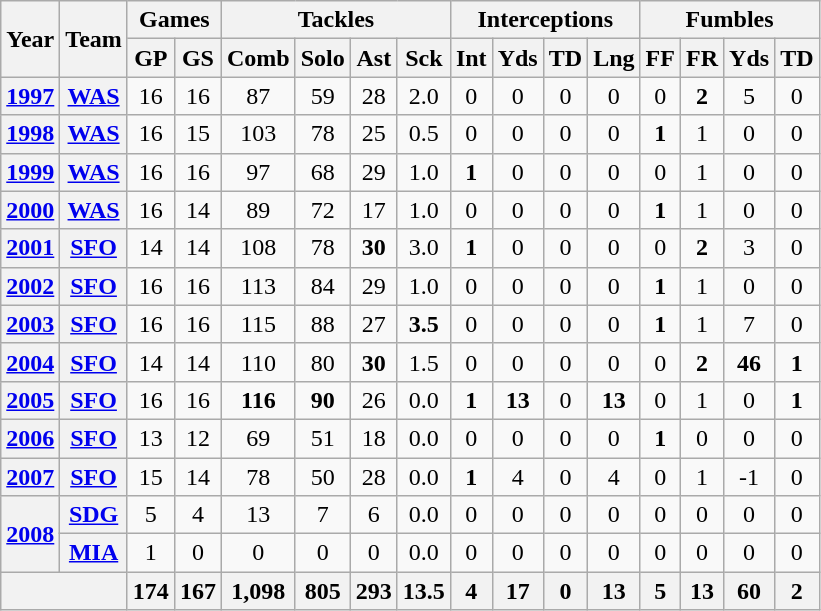<table class="wikitable" style="text-align:center">
<tr>
<th rowspan="2">Year</th>
<th rowspan="2">Team</th>
<th colspan="2">Games</th>
<th colspan="4">Tackles</th>
<th colspan="4">Interceptions</th>
<th colspan="4">Fumbles</th>
</tr>
<tr>
<th>GP</th>
<th>GS</th>
<th>Comb</th>
<th>Solo</th>
<th>Ast</th>
<th>Sck</th>
<th>Int</th>
<th>Yds</th>
<th>TD</th>
<th>Lng</th>
<th>FF</th>
<th>FR</th>
<th>Yds</th>
<th>TD</th>
</tr>
<tr>
<th><a href='#'>1997</a></th>
<th><a href='#'>WAS</a></th>
<td>16</td>
<td>16</td>
<td>87</td>
<td>59</td>
<td>28</td>
<td>2.0</td>
<td>0</td>
<td>0</td>
<td>0</td>
<td>0</td>
<td>0</td>
<td><strong>2</strong></td>
<td>5</td>
<td>0</td>
</tr>
<tr>
<th><a href='#'>1998</a></th>
<th><a href='#'>WAS</a></th>
<td>16</td>
<td>15</td>
<td>103</td>
<td>78</td>
<td>25</td>
<td>0.5</td>
<td>0</td>
<td>0</td>
<td>0</td>
<td>0</td>
<td><strong>1</strong></td>
<td>1</td>
<td>0</td>
<td>0</td>
</tr>
<tr>
<th><a href='#'>1999</a></th>
<th><a href='#'>WAS</a></th>
<td>16</td>
<td>16</td>
<td>97</td>
<td>68</td>
<td>29</td>
<td>1.0</td>
<td><strong>1</strong></td>
<td>0</td>
<td>0</td>
<td>0</td>
<td>0</td>
<td>1</td>
<td>0</td>
<td>0</td>
</tr>
<tr>
<th><a href='#'>2000</a></th>
<th><a href='#'>WAS</a></th>
<td>16</td>
<td>14</td>
<td>89</td>
<td>72</td>
<td>17</td>
<td>1.0</td>
<td>0</td>
<td>0</td>
<td>0</td>
<td>0</td>
<td><strong>1</strong></td>
<td>1</td>
<td>0</td>
<td>0</td>
</tr>
<tr>
<th><a href='#'>2001</a></th>
<th><a href='#'>SFO</a></th>
<td>14</td>
<td>14</td>
<td>108</td>
<td>78</td>
<td><strong>30</strong></td>
<td>3.0</td>
<td><strong>1</strong></td>
<td>0</td>
<td>0</td>
<td>0</td>
<td>0</td>
<td><strong>2</strong></td>
<td>3</td>
<td>0</td>
</tr>
<tr>
<th><a href='#'>2002</a></th>
<th><a href='#'>SFO</a></th>
<td>16</td>
<td>16</td>
<td>113</td>
<td>84</td>
<td>29</td>
<td>1.0</td>
<td>0</td>
<td>0</td>
<td>0</td>
<td>0</td>
<td><strong>1</strong></td>
<td>1</td>
<td>0</td>
<td>0</td>
</tr>
<tr>
<th><a href='#'>2003</a></th>
<th><a href='#'>SFO</a></th>
<td>16</td>
<td>16</td>
<td>115</td>
<td>88</td>
<td>27</td>
<td><strong>3.5</strong></td>
<td>0</td>
<td>0</td>
<td>0</td>
<td>0</td>
<td><strong>1</strong></td>
<td>1</td>
<td>7</td>
<td>0</td>
</tr>
<tr>
<th><a href='#'>2004</a></th>
<th><a href='#'>SFO</a></th>
<td>14</td>
<td>14</td>
<td>110</td>
<td>80</td>
<td><strong>30</strong></td>
<td>1.5</td>
<td>0</td>
<td>0</td>
<td>0</td>
<td>0</td>
<td>0</td>
<td><strong>2</strong></td>
<td><strong>46</strong></td>
<td><strong>1</strong></td>
</tr>
<tr>
<th><a href='#'>2005</a></th>
<th><a href='#'>SFO</a></th>
<td>16</td>
<td>16</td>
<td><strong>116</strong></td>
<td><strong>90</strong></td>
<td>26</td>
<td>0.0</td>
<td><strong>1</strong></td>
<td><strong>13</strong></td>
<td>0</td>
<td><strong>13</strong></td>
<td>0</td>
<td>1</td>
<td>0</td>
<td><strong>1</strong></td>
</tr>
<tr>
<th><a href='#'>2006</a></th>
<th><a href='#'>SFO</a></th>
<td>13</td>
<td>12</td>
<td>69</td>
<td>51</td>
<td>18</td>
<td>0.0</td>
<td>0</td>
<td>0</td>
<td>0</td>
<td>0</td>
<td><strong>1</strong></td>
<td>0</td>
<td>0</td>
<td>0</td>
</tr>
<tr>
<th><a href='#'>2007</a></th>
<th><a href='#'>SFO</a></th>
<td>15</td>
<td>14</td>
<td>78</td>
<td>50</td>
<td>28</td>
<td>0.0</td>
<td><strong>1</strong></td>
<td>4</td>
<td>0</td>
<td>4</td>
<td>0</td>
<td>1</td>
<td>-1</td>
<td>0</td>
</tr>
<tr>
<th rowspan="2"><a href='#'>2008</a></th>
<th><a href='#'>SDG</a></th>
<td>5</td>
<td>4</td>
<td>13</td>
<td>7</td>
<td>6</td>
<td>0.0</td>
<td>0</td>
<td>0</td>
<td>0</td>
<td>0</td>
<td>0</td>
<td>0</td>
<td>0</td>
<td>0</td>
</tr>
<tr>
<th><a href='#'>MIA</a></th>
<td>1</td>
<td>0</td>
<td>0</td>
<td>0</td>
<td>0</td>
<td>0.0</td>
<td>0</td>
<td>0</td>
<td>0</td>
<td>0</td>
<td>0</td>
<td>0</td>
<td>0</td>
<td>0</td>
</tr>
<tr>
<th colspan="2"></th>
<th>174</th>
<th>167</th>
<th>1,098</th>
<th>805</th>
<th>293</th>
<th>13.5</th>
<th>4</th>
<th>17</th>
<th>0</th>
<th>13</th>
<th>5</th>
<th>13</th>
<th>60</th>
<th>2</th>
</tr>
</table>
